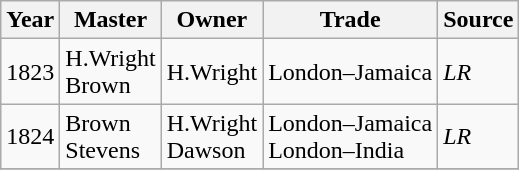<table class=" wikitable">
<tr>
<th>Year</th>
<th>Master</th>
<th>Owner</th>
<th>Trade</th>
<th>Source</th>
</tr>
<tr>
<td>1823</td>
<td>H.Wright<br>Brown</td>
<td>H.Wright</td>
<td>London–Jamaica</td>
<td><em>LR</em></td>
</tr>
<tr>
<td>1824</td>
<td>Brown<br>Stevens</td>
<td>H.Wright<br>Dawson</td>
<td>London–Jamaica<br>London–India</td>
<td><em>LR</em></td>
</tr>
<tr>
</tr>
</table>
